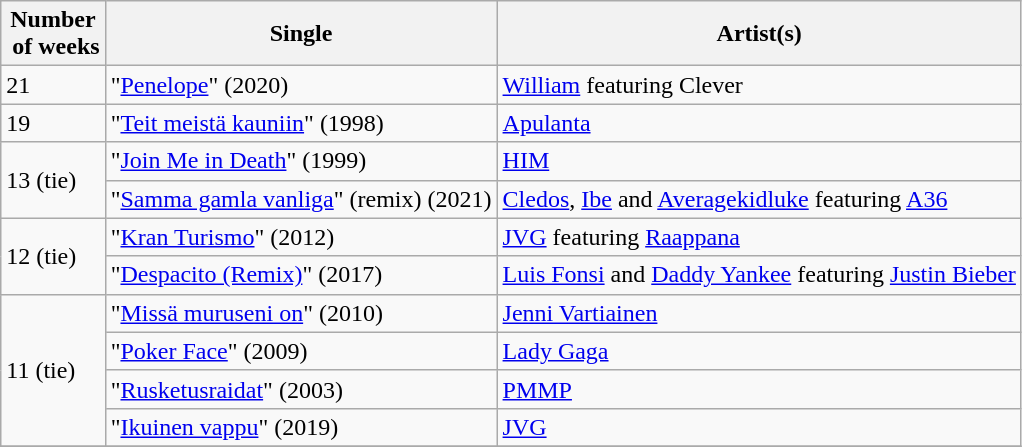<table class="wikitable sortable">
<tr>
<th style="width:30px;">Number<br> of weeks</th>
<th>Single</th>
<th>Artist(s)</th>
</tr>
<tr>
<td>21</td>
<td>"<a href='#'>Penelope</a>" (2020)</td>
<td><a href='#'>William</a> featuring Clever</td>
</tr>
<tr>
<td>19</td>
<td>"<a href='#'>Teit meistä kauniin</a>" (1998)</td>
<td><a href='#'>Apulanta</a></td>
</tr>
<tr>
<td rowspan="2">13 (tie)</td>
<td>"<a href='#'>Join Me in Death</a>" (1999)</td>
<td><a href='#'>HIM</a></td>
</tr>
<tr>
<td>"<a href='#'>Samma gamla vanliga</a>" (remix) (2021)</td>
<td><a href='#'>Cledos</a>, <a href='#'>Ibe</a> and <a href='#'>Averagekidluke</a> featuring <a href='#'>A36</a></td>
</tr>
<tr>
<td rowspan="2">12 (tie)</td>
<td>"<a href='#'>Kran Turismo</a>" (2012)</td>
<td><a href='#'>JVG</a> featuring <a href='#'>Raappana</a></td>
</tr>
<tr>
<td>"<a href='#'>Despacito (Remix)</a>" (2017)</td>
<td><a href='#'>Luis Fonsi</a> and <a href='#'>Daddy Yankee</a> featuring <a href='#'>Justin Bieber</a></td>
</tr>
<tr>
<td rowspan="4">11 (tie)</td>
<td>"<a href='#'>Missä muruseni on</a>" (2010)</td>
<td><a href='#'>Jenni Vartiainen</a></td>
</tr>
<tr>
<td>"<a href='#'>Poker Face</a>" (2009)</td>
<td><a href='#'>Lady Gaga</a></td>
</tr>
<tr>
<td>"<a href='#'>Rusketusraidat</a>" (2003)</td>
<td><a href='#'>PMMP</a></td>
</tr>
<tr>
<td>"<a href='#'>Ikuinen vappu</a>" (2019)</td>
<td><a href='#'>JVG</a></td>
</tr>
<tr>
</tr>
</table>
